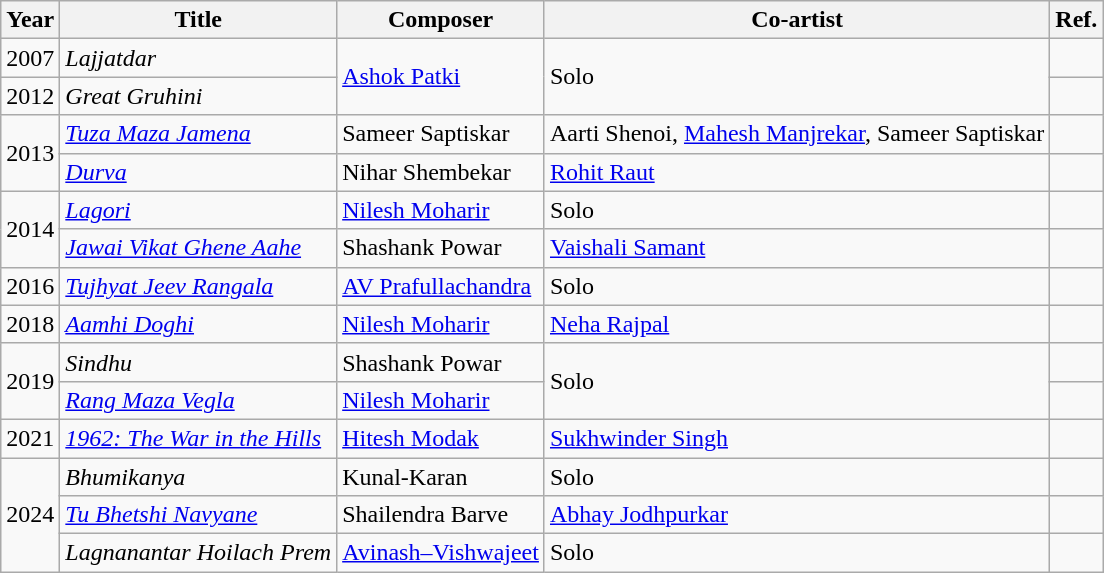<table class="wikitable">
<tr>
<th>Year</th>
<th>Title</th>
<th>Composer</th>
<th>Co-artist</th>
<th>Ref.</th>
</tr>
<tr>
<td>2007</td>
<td><em>Lajjatdar</em></td>
<td rowspan="2"><a href='#'>Ashok Patki</a></td>
<td rowspan="2">Solo</td>
<td></td>
</tr>
<tr>
<td>2012</td>
<td><em>Great Gruhini</em></td>
<td></td>
</tr>
<tr>
<td rowspan="2">2013</td>
<td><em><a href='#'>Tuza Maza Jamena</a></em></td>
<td>Sameer Saptiskar</td>
<td>Aarti Shenoi, <a href='#'>Mahesh Manjrekar</a>, Sameer Saptiskar</td>
<td></td>
</tr>
<tr>
<td><em><a href='#'>Durva</a></em></td>
<td>Nihar Shembekar</td>
<td><a href='#'>Rohit Raut</a></td>
<td></td>
</tr>
<tr>
<td rowspan="2">2014</td>
<td><em><a href='#'>Lagori</a></em></td>
<td><a href='#'>Nilesh Moharir</a></td>
<td>Solo</td>
<td></td>
</tr>
<tr>
<td><em><a href='#'>Jawai Vikat Ghene Aahe</a></em></td>
<td>Shashank Powar</td>
<td><a href='#'>Vaishali Samant</a></td>
<td></td>
</tr>
<tr>
<td>2016</td>
<td><em><a href='#'>Tujhyat Jeev Rangala</a></em></td>
<td><a href='#'>AV Prafullachandra</a></td>
<td>Solo</td>
<td></td>
</tr>
<tr>
<td>2018</td>
<td><em><a href='#'>Aamhi Doghi</a></em></td>
<td><a href='#'>Nilesh Moharir</a></td>
<td><a href='#'>Neha Rajpal</a></td>
<td></td>
</tr>
<tr>
<td rowspan="2">2019</td>
<td><em>Sindhu</em></td>
<td>Shashank Powar</td>
<td rowspan="2">Solo</td>
<td></td>
</tr>
<tr>
<td><em><a href='#'>Rang Maza Vegla</a></em></td>
<td><a href='#'>Nilesh Moharir</a></td>
<td></td>
</tr>
<tr>
<td>2021</td>
<td><em><a href='#'>1962: The War in the Hills</a></em></td>
<td><a href='#'>Hitesh Modak</a></td>
<td><a href='#'>Sukhwinder Singh</a></td>
<td></td>
</tr>
<tr>
<td rowspan="3">2024</td>
<td><em>Bhumikanya</em></td>
<td>Kunal-Karan</td>
<td>Solo</td>
<td></td>
</tr>
<tr>
<td><em><a href='#'>Tu Bhetshi Navyane</a></em></td>
<td>Shailendra Barve</td>
<td><a href='#'>Abhay Jodhpurkar</a></td>
<td></td>
</tr>
<tr>
<td><em>Lagnanantar Hoilach Prem</em></td>
<td><a href='#'>Avinash–Vishwajeet</a></td>
<td>Solo</td>
<td></td>
</tr>
</table>
